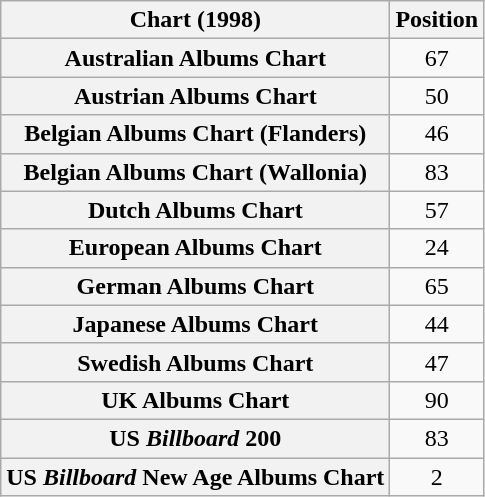<table class="wikitable plainrowheaders sortable" style="text-align:center;">
<tr>
<th>Chart (1998)</th>
<th>Position</th>
</tr>
<tr>
<th scope="row">Australian Albums Chart</th>
<td>67</td>
</tr>
<tr>
<th scope="row">Austrian Albums Chart</th>
<td>50</td>
</tr>
<tr>
<th scope="row">Belgian Albums Chart (Flanders)</th>
<td>46</td>
</tr>
<tr>
<th scope="row">Belgian Albums Chart (Wallonia)</th>
<td>83</td>
</tr>
<tr>
<th scope="row">Dutch Albums Chart</th>
<td>57</td>
</tr>
<tr>
<th scope="row">European Albums Chart</th>
<td>24</td>
</tr>
<tr>
<th scope="row">German Albums Chart</th>
<td>65</td>
</tr>
<tr>
<th scope="row">Japanese Albums Chart</th>
<td>44</td>
</tr>
<tr>
<th scope="row">Swedish Albums Chart</th>
<td>47</td>
</tr>
<tr>
<th scope="row">UK Albums Chart</th>
<td>90</td>
</tr>
<tr>
<th scope="row">US <em>Billboard</em> 200</th>
<td>83</td>
</tr>
<tr>
<th scope="row">US <em>Billboard</em> New Age Albums Chart</th>
<td>2</td>
</tr>
</table>
